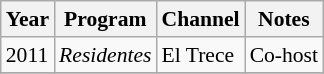<table class="wikitable" style="font-size: 90%;">
<tr>
<th>Year</th>
<th>Program</th>
<th>Channel</th>
<th>Notes</th>
</tr>
<tr>
<td>2011</td>
<td><em>Residentes</em></td>
<td>El Trece</td>
<td>Co-host</td>
</tr>
<tr>
</tr>
</table>
